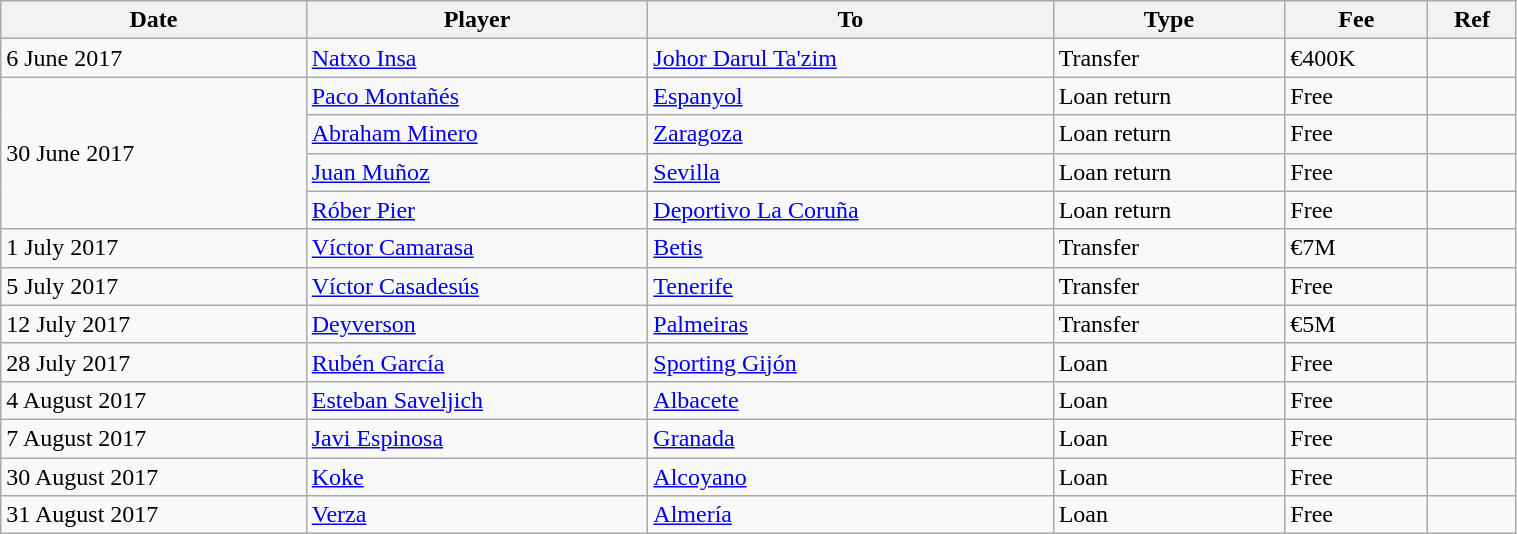<table class="wikitable" style="width:80%;">
<tr>
<th>Date</th>
<th>Player</th>
<th>To</th>
<th>Type</th>
<th>Fee</th>
<th>Ref</th>
</tr>
<tr>
<td>6 June 2017</td>
<td> <a href='#'>Natxo Insa</a></td>
<td> <a href='#'>Johor Darul Ta'zim</a></td>
<td>Transfer</td>
<td>€400K</td>
<td></td>
</tr>
<tr>
<td rowspan="4">30 June 2017</td>
<td> <a href='#'>Paco Montañés</a></td>
<td> <a href='#'>Espanyol</a></td>
<td>Loan return</td>
<td>Free</td>
<td></td>
</tr>
<tr>
<td> <a href='#'>Abraham Minero</a></td>
<td> <a href='#'>Zaragoza</a></td>
<td>Loan return</td>
<td>Free</td>
<td></td>
</tr>
<tr>
<td> <a href='#'>Juan Muñoz</a></td>
<td><a href='#'>Sevilla</a></td>
<td>Loan return</td>
<td>Free</td>
<td></td>
</tr>
<tr>
<td> <a href='#'>Róber Pier</a></td>
<td> <a href='#'>Deportivo La Coruña</a></td>
<td>Loan return</td>
<td>Free</td>
<td></td>
</tr>
<tr>
<td>1 July 2017</td>
<td> <a href='#'>Víctor Camarasa</a></td>
<td> <a href='#'>Betis</a></td>
<td>Transfer</td>
<td>€7M</td>
<td></td>
</tr>
<tr>
<td>5 July 2017</td>
<td> <a href='#'>Víctor Casadesús</a></td>
<td> <a href='#'>Tenerife</a></td>
<td>Transfer</td>
<td>Free</td>
<td></td>
</tr>
<tr>
<td>12 July 2017</td>
<td> <a href='#'>Deyverson</a></td>
<td> <a href='#'>Palmeiras</a></td>
<td>Transfer</td>
<td>€5M</td>
<td></td>
</tr>
<tr>
<td>28 July 2017</td>
<td> <a href='#'>Rubén García</a></td>
<td><a href='#'>Sporting Gijón</a></td>
<td>Loan</td>
<td>Free</td>
<td></td>
</tr>
<tr>
<td>4 August 2017</td>
<td> <a href='#'>Esteban Saveljich</a></td>
<td> <a href='#'>Albacete</a></td>
<td>Loan</td>
<td>Free</td>
<td></td>
</tr>
<tr>
<td>7 August 2017</td>
<td> <a href='#'>Javi Espinosa</a></td>
<td><a href='#'>Granada</a></td>
<td>Loan</td>
<td>Free</td>
<td></td>
</tr>
<tr>
<td>30 August 2017</td>
<td> <a href='#'>Koke</a></td>
<td> <a href='#'>Alcoyano</a></td>
<td>Loan</td>
<td>Free</td>
<td></td>
</tr>
<tr>
<td>31 August 2017</td>
<td> <a href='#'>Verza</a></td>
<td> <a href='#'>Almería</a></td>
<td>Loan</td>
<td>Free</td>
<td></td>
</tr>
</table>
